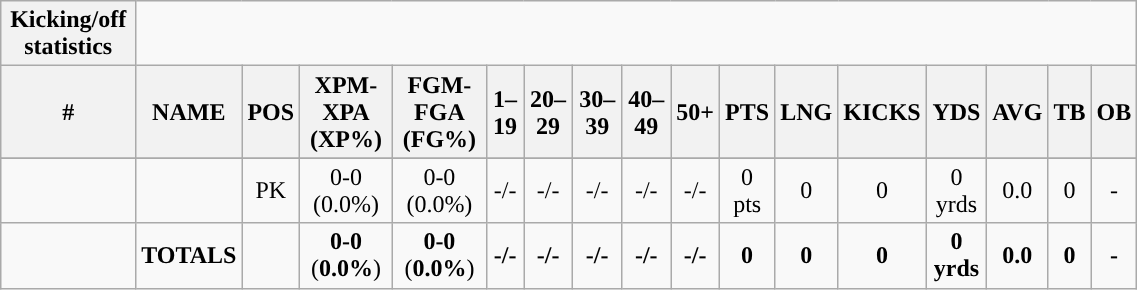<table class="wikitable collapsible collapsed" style="width:60%; text-align:center;">
<tr>
<th style="text-align:center; ">Kicking/off statistics</th>
</tr>
<tr>
<th>#</th>
<th>NAME</th>
<th>POS</th>
<th>XPM-XPA (XP%)</th>
<th>FGM-FGA (FG%)</th>
<th>1–19</th>
<th>20–29</th>
<th>30–39</th>
<th>40–49</th>
<th>50+</th>
<th>PTS</th>
<th>LNG</th>
<th>KICKS</th>
<th>YDS</th>
<th>AVG</th>
<th>TB</th>
<th>OB</th>
</tr>
<tr>
</tr>
<tr>
<td></td>
<td></td>
<td>PK</td>
<td>0-0 (0.0%)</td>
<td>0-0 (0.0%)</td>
<td>-/-</td>
<td>-/-</td>
<td>-/-</td>
<td>-/-</td>
<td>-/-</td>
<td>0 pts</td>
<td>0</td>
<td>0</td>
<td>0 yrds</td>
<td>0.0</td>
<td>0</td>
<td>-</td>
</tr>
<tr>
<td></td>
<td><strong>TOTALS</strong></td>
<td></td>
<td><strong>0-0</strong> (<strong>0.0%</strong>)</td>
<td><strong>0-0</strong> (<strong>0.0%</strong>)</td>
<td><strong>-/-</strong></td>
<td><strong>-/-</strong></td>
<td><strong>-/-</strong></td>
<td><strong>-/-</strong></td>
<td><strong>-/-</strong></td>
<td><strong>0</strong></td>
<td><strong>0</strong></td>
<td><strong>0</strong></td>
<td><strong>0 yrds</strong></td>
<td><strong>0.0</strong></td>
<td><strong>0</strong></td>
<td><strong>-</strong></td>
</tr>
</table>
